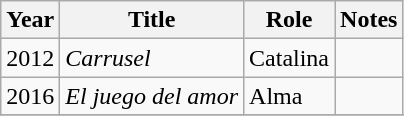<table class="wikitable sortable">
<tr>
<th>Year</th>
<th>Title</th>
<th>Role</th>
<th>Notes</th>
</tr>
<tr>
<td>2012</td>
<td><em>Carrusel</em></td>
<td>Catalina</td>
<td></td>
</tr>
<tr>
<td>2016</td>
<td><em>El juego del amor</em></td>
<td>Alma</td>
<td></td>
</tr>
<tr>
</tr>
</table>
